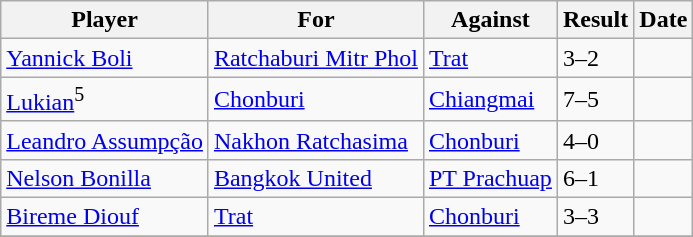<table class="wikitable sortable">
<tr>
<th>Player</th>
<th>For</th>
<th>Against</th>
<th align=center>Result</th>
<th>Date</th>
</tr>
<tr>
<td> <a href='#'>Yannick Boli</a></td>
<td><a href='#'>Ratchaburi Mitr Phol</a></td>
<td><a href='#'>Trat</a></td>
<td>3–2</td>
<td></td>
</tr>
<tr>
<td> <a href='#'>Lukian</a><sup>5</sup></td>
<td><a href='#'>Chonburi</a></td>
<td><a href='#'>Chiangmai</a></td>
<td>7–5</td>
<td></td>
</tr>
<tr>
<td> <a href='#'>Leandro Assumpção</a></td>
<td><a href='#'>Nakhon Ratchasima</a></td>
<td><a href='#'>Chonburi</a></td>
<td>4–0</td>
<td></td>
</tr>
<tr>
<td> <a href='#'>Nelson Bonilla</a></td>
<td><a href='#'>Bangkok United</a></td>
<td><a href='#'>PT Prachuap</a></td>
<td>6–1</td>
<td></td>
</tr>
<tr>
<td> <a href='#'>Bireme Diouf</a></td>
<td><a href='#'>Trat</a></td>
<td><a href='#'>Chonburi</a></td>
<td>3–3</td>
<td></td>
</tr>
<tr>
</tr>
</table>
